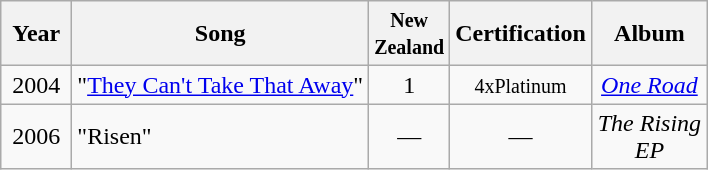<table class="wikitable">
<tr>
<th width="40">Year</th>
<th>Song</th>
<th width="40"><small>New Zealand</small></th>
<th>Certification</th>
<th width="70">Album</th>
</tr>
<tr>
<td align="center" rowspan=1>2004</td>
<td>"<a href='#'>They Can't Take That Away</a>"</td>
<td align="center">1</td>
<td align="center"><small>4xPlatinum</small></td>
<td align="center" rowspan=1><em><a href='#'>One Road</a></em></td>
</tr>
<tr>
<td align="center" rowspan=1>2006</td>
<td>"Risen"</td>
<td align="center">—</td>
<td align="center">—</td>
<td align="center" rowspan=1><em>The Rising EP</em></td>
</tr>
</table>
